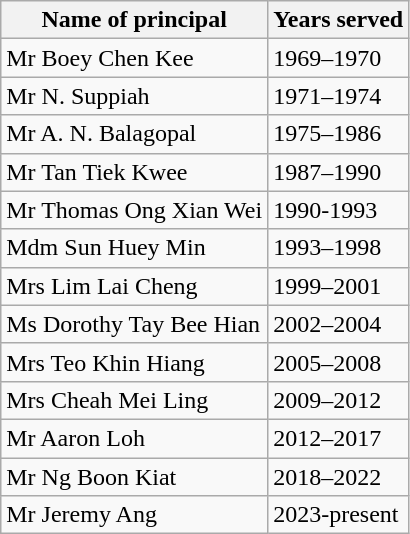<table class="wikitable">
<tr>
<th>Name of principal</th>
<th>Years served</th>
</tr>
<tr>
<td>Mr Boey Chen Kee</td>
<td>1969–1970</td>
</tr>
<tr>
<td>Mr N. Suppiah</td>
<td>1971–1974</td>
</tr>
<tr>
<td>Mr A. N. Balagopal</td>
<td>1975–1986</td>
</tr>
<tr>
<td>Mr Tan Tiek Kwee</td>
<td>1987–1990</td>
</tr>
<tr>
<td>Mr Thomas Ong Xian Wei</td>
<td>1990-1993</td>
</tr>
<tr>
<td>Mdm Sun Huey Min</td>
<td>1993–1998</td>
</tr>
<tr>
<td>Mrs Lim Lai Cheng</td>
<td>1999–2001</td>
</tr>
<tr>
<td>Ms Dorothy Tay Bee Hian</td>
<td>2002–2004</td>
</tr>
<tr>
<td>Mrs Teo Khin Hiang</td>
<td>2005–2008</td>
</tr>
<tr>
<td>Mrs Cheah Mei Ling</td>
<td>2009–2012</td>
</tr>
<tr>
<td>Mr Aaron Loh</td>
<td>2012–2017</td>
</tr>
<tr>
<td>Mr Ng Boon Kiat</td>
<td>2018–2022</td>
</tr>
<tr>
<td>Mr Jeremy Ang</td>
<td>2023-present</td>
</tr>
</table>
